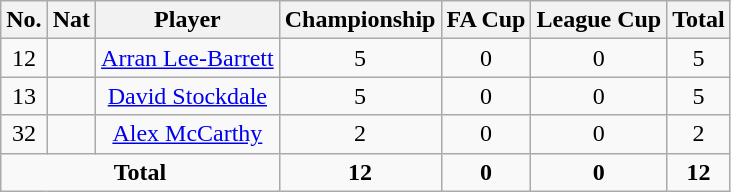<table class="wikitable" style="text-align:center">
<tr>
<th width=0%>No.</th>
<th width=0%>Nat</th>
<th width=0%>Player</th>
<th width=0%>Championship</th>
<th width=0%>FA Cup</th>
<th width=0%>League Cup</th>
<th width=0%>Total</th>
</tr>
<tr>
<td>12</td>
<td></td>
<td><a href='#'>Arran Lee-Barrett</a></td>
<td>5</td>
<td>0</td>
<td>0</td>
<td>5</td>
</tr>
<tr>
<td>13</td>
<td></td>
<td><a href='#'>David Stockdale</a></td>
<td>5</td>
<td>0</td>
<td>0</td>
<td>5</td>
</tr>
<tr>
<td>32</td>
<td></td>
<td><a href='#'>Alex McCarthy</a></td>
<td>2</td>
<td>0</td>
<td>0</td>
<td>2</td>
</tr>
<tr>
<td colspan=3><strong>Total</strong></td>
<td><strong>12</strong></td>
<td><strong>0</strong></td>
<td><strong>0</strong></td>
<td><strong>12</strong></td>
</tr>
</table>
